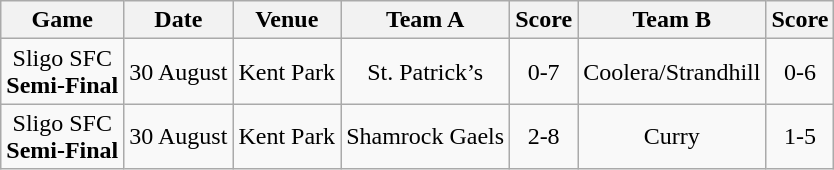<table class="wikitable">
<tr>
<th>Game</th>
<th>Date</th>
<th>Venue</th>
<th>Team A</th>
<th>Score</th>
<th>Team B</th>
<th>Score</th>
</tr>
<tr align="center">
<td>Sligo SFC<br><strong>Semi-Final</strong></td>
<td>30 August</td>
<td>Kent Park</td>
<td>St. Patrick’s</td>
<td>0-7</td>
<td>Coolera/Strandhill</td>
<td>0-6</td>
</tr>
<tr align="center">
<td>Sligo SFC<br><strong>Semi-Final</strong></td>
<td>30 August</td>
<td>Kent Park</td>
<td>Shamrock Gaels</td>
<td>2-8</td>
<td>Curry</td>
<td>1-5</td>
</tr>
</table>
